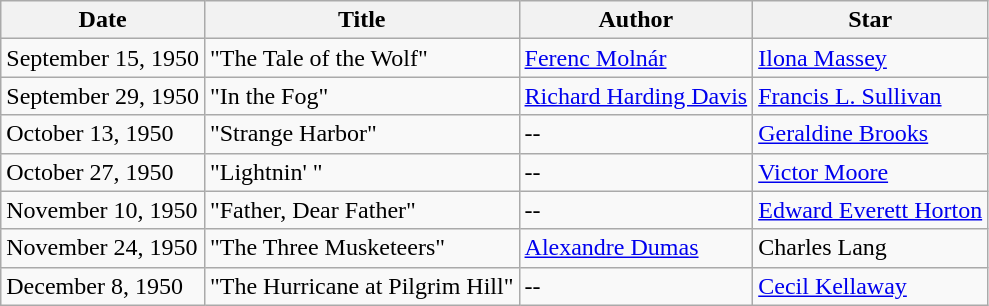<table class="wikitable">
<tr>
<th>Date</th>
<th>Title</th>
<th>Author</th>
<th>Star</th>
</tr>
<tr>
<td>September 15, 1950</td>
<td>"The Tale of the Wolf"</td>
<td><a href='#'>Ferenc Molnár</a></td>
<td><a href='#'>Ilona Massey</a></td>
</tr>
<tr>
<td>September 29, 1950</td>
<td>"In the Fog"</td>
<td><a href='#'>Richard Harding Davis</a></td>
<td><a href='#'>Francis L. Sullivan</a></td>
</tr>
<tr>
<td>October 13, 1950</td>
<td>"Strange Harbor"</td>
<td>--</td>
<td><a href='#'>Geraldine Brooks</a></td>
</tr>
<tr>
<td>October 27, 1950</td>
<td>"Lightnin' "</td>
<td>--</td>
<td><a href='#'>Victor Moore</a></td>
</tr>
<tr>
<td>November 10, 1950</td>
<td>"Father, Dear Father"</td>
<td>--</td>
<td><a href='#'>Edward Everett Horton</a></td>
</tr>
<tr>
<td>November 24, 1950</td>
<td>"The Three Musketeers"</td>
<td><a href='#'>Alexandre Dumas</a></td>
<td>Charles Lang</td>
</tr>
<tr>
<td>December 8, 1950</td>
<td>"The Hurricane at Pilgrim Hill"</td>
<td>--</td>
<td><a href='#'>Cecil Kellaway</a></td>
</tr>
</table>
